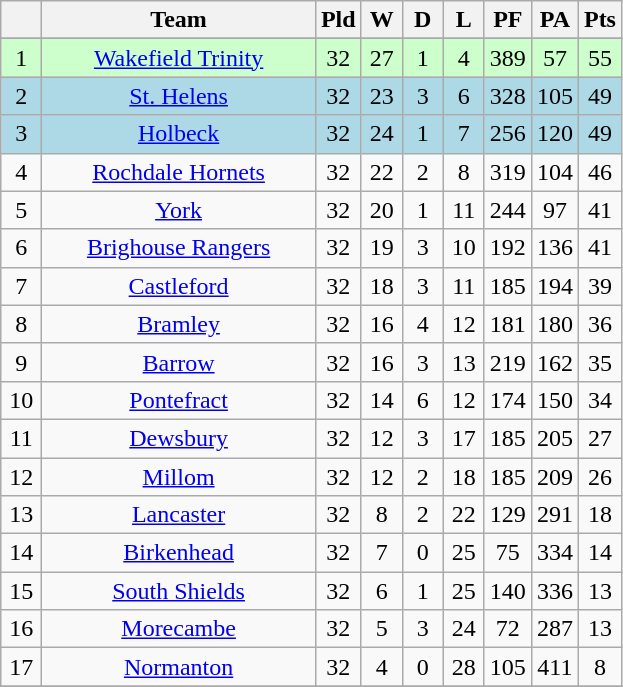<table class="wikitable" style="text-align:center;">
<tr>
<th width=20 abbr="Position"></th>
<th width=175>Team</th>
<th width=20 abbr="Played">Pld</th>
<th width=20 abbr="Won">W</th>
<th width=20 abbr="Drawn">D</th>
<th width=20 abbr="Lost">L</th>
<th width=20 abbr="Points for">PF</th>
<th width=20 abbr="Points against">PA</th>
<th width=20 abbr="Points">Pts</th>
</tr>
<tr>
</tr>
<tr align=center style="background:#ccffcc;color:">
<td>1</td>
<td><a href='#'>Wakefield Trinity</a></td>
<td>32</td>
<td>27</td>
<td>1</td>
<td>4</td>
<td>389</td>
<td>57</td>
<td>55</td>
</tr>
<tr align=center style="background:lightblue;color:">
<td>2</td>
<td><a href='#'>St. Helens</a></td>
<td>32</td>
<td>23</td>
<td>3</td>
<td>6</td>
<td>328</td>
<td>105</td>
<td>49</td>
</tr>
<tr align=center style="background:lightblue;color:">
<td>3</td>
<td><a href='#'>Holbeck</a></td>
<td>32</td>
<td>24</td>
<td>1</td>
<td>7</td>
<td>256</td>
<td>120</td>
<td>49</td>
</tr>
<tr align=center style="background:">
<td>4</td>
<td><a href='#'>Rochdale Hornets</a></td>
<td>32</td>
<td>22</td>
<td>2</td>
<td>8</td>
<td>319</td>
<td>104</td>
<td>46</td>
</tr>
<tr align=center style="background:">
<td>5</td>
<td><a href='#'>York</a></td>
<td>32</td>
<td>20</td>
<td>1</td>
<td>11</td>
<td>244</td>
<td>97</td>
<td>41</td>
</tr>
<tr align=center style="background:">
<td>6</td>
<td><a href='#'>Brighouse Rangers</a></td>
<td>32</td>
<td>19</td>
<td>3</td>
<td>10</td>
<td>192</td>
<td>136</td>
<td>41</td>
</tr>
<tr align=center style="background:">
<td>7</td>
<td><a href='#'>Castleford</a></td>
<td>32</td>
<td>18</td>
<td>3</td>
<td>11</td>
<td>185</td>
<td>194</td>
<td>39</td>
</tr>
<tr align=center style="background:">
<td>8</td>
<td><a href='#'>Bramley</a></td>
<td>32</td>
<td>16</td>
<td>4</td>
<td>12</td>
<td>181</td>
<td>180</td>
<td>36</td>
</tr>
<tr align=center style="background:">
<td>9</td>
<td><a href='#'>Barrow</a></td>
<td>32</td>
<td>16</td>
<td>3</td>
<td>13</td>
<td>219</td>
<td>162</td>
<td>35</td>
</tr>
<tr align=center style="background:">
<td>10</td>
<td><a href='#'>Pontefract</a></td>
<td>32</td>
<td>14</td>
<td>6</td>
<td>12</td>
<td>174</td>
<td>150</td>
<td>34</td>
</tr>
<tr align=center style="background:">
<td>11</td>
<td><a href='#'>Dewsbury</a></td>
<td>32</td>
<td>12</td>
<td>3</td>
<td>17</td>
<td>185</td>
<td>205</td>
<td>27</td>
</tr>
<tr align=center style="background:">
<td>12</td>
<td><a href='#'>Millom</a></td>
<td>32</td>
<td>12</td>
<td>2</td>
<td>18</td>
<td>185</td>
<td>209</td>
<td>26</td>
</tr>
<tr align=center style="background:">
<td>13</td>
<td><a href='#'>Lancaster</a></td>
<td>32</td>
<td>8</td>
<td>2</td>
<td>22</td>
<td>129</td>
<td>291</td>
<td>18</td>
</tr>
<tr align=center style="background:">
<td>14</td>
<td><a href='#'>Birkenhead</a></td>
<td>32</td>
<td>7</td>
<td>0</td>
<td>25</td>
<td>75</td>
<td>334</td>
<td>14</td>
</tr>
<tr align=center style="background:">
<td>15</td>
<td><a href='#'>South Shields</a></td>
<td>32</td>
<td>6</td>
<td>1</td>
<td>25</td>
<td>140</td>
<td>336</td>
<td>13</td>
</tr>
<tr align=center style="background:">
<td>16</td>
<td><a href='#'>Morecambe</a></td>
<td>32</td>
<td>5</td>
<td>3</td>
<td>24</td>
<td>72</td>
<td>287</td>
<td>13</td>
</tr>
<tr align=center style="background:">
<td>17</td>
<td><a href='#'>Normanton</a></td>
<td>32</td>
<td>4</td>
<td>0</td>
<td>28</td>
<td>105</td>
<td>411</td>
<td>8</td>
</tr>
<tr --->
</tr>
</table>
